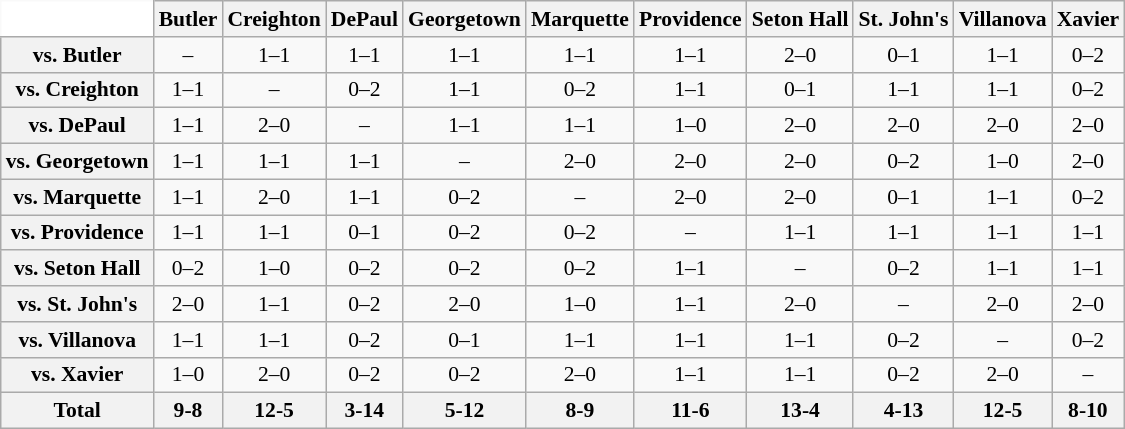<table class="wikitable" style="white-space:nowrap;font-size:90%;">
<tr>
<th colspan=1 style="background:white; border-top-style:hidden; border-left-style:hidden;"   width=75> </th>
<th style=>Butler</th>
<th style=>Creighton</th>
<th style=>DePaul</th>
<th style=>Georgetown</th>
<th style=>Marquette</th>
<th style=>Providence</th>
<th style=>Seton Hall</th>
<th style=>St. John's</th>
<th style=>Villanova</th>
<th style=>Xavier</th>
</tr>
<tr style="text-align:center;">
<th>vs. Butler</th>
<td>–</td>
<td>1–1</td>
<td>1–1</td>
<td>1–1</td>
<td>1–1</td>
<td>1–1</td>
<td>2–0</td>
<td>0–1</td>
<td>1–1</td>
<td>0–2</td>
</tr>
<tr style="text-align:center;">
<th>vs. Creighton</th>
<td>1–1</td>
<td>–</td>
<td>0–2</td>
<td>1–1</td>
<td>0–2</td>
<td>1–1</td>
<td>0–1</td>
<td>1–1</td>
<td>1–1</td>
<td>0–2</td>
</tr>
<tr style="text-align:center;">
<th>vs. DePaul</th>
<td>1–1</td>
<td>2–0</td>
<td>–</td>
<td>1–1</td>
<td>1–1</td>
<td>1–0</td>
<td>2–0</td>
<td>2–0</td>
<td>2–0</td>
<td>2–0</td>
</tr>
<tr style="text-align:center;">
<th>vs. Georgetown</th>
<td>1–1</td>
<td>1–1</td>
<td>1–1</td>
<td>–</td>
<td>2–0</td>
<td>2–0</td>
<td>2–0</td>
<td>0–2</td>
<td>1–0</td>
<td>2–0</td>
</tr>
<tr style="text-align:center;">
<th>vs. Marquette</th>
<td>1–1</td>
<td>2–0</td>
<td>1–1</td>
<td>0–2</td>
<td>–</td>
<td>2–0</td>
<td>2–0</td>
<td>0–1</td>
<td>1–1</td>
<td>0–2</td>
</tr>
<tr style="text-align:center;">
<th>vs. Providence</th>
<td>1–1</td>
<td>1–1</td>
<td>0–1</td>
<td>0–2</td>
<td>0–2</td>
<td>–</td>
<td>1–1</td>
<td>1–1</td>
<td>1–1</td>
<td>1–1</td>
</tr>
<tr style="text-align:center;">
<th>vs. Seton Hall</th>
<td>0–2</td>
<td>1–0</td>
<td>0–2</td>
<td>0–2</td>
<td>0–2</td>
<td>1–1</td>
<td>–</td>
<td>0–2</td>
<td>1–1</td>
<td>1–1</td>
</tr>
<tr style="text-align:center;">
<th>vs. St. John's</th>
<td>2–0</td>
<td>1–1</td>
<td>0–2</td>
<td>2–0</td>
<td>1–0</td>
<td>1–1</td>
<td>2–0</td>
<td>–</td>
<td>2–0</td>
<td>2–0</td>
</tr>
<tr style="text-align:center;">
<th>vs. Villanova</th>
<td>1–1</td>
<td>1–1</td>
<td>0–2</td>
<td>0–1</td>
<td>1–1</td>
<td>1–1</td>
<td>1–1</td>
<td>0–2</td>
<td>–</td>
<td>0–2</td>
</tr>
<tr style="text-align:center;">
<th>vs. Xavier</th>
<td>1–0</td>
<td>2–0</td>
<td>0–2</td>
<td>0–2</td>
<td>2–0</td>
<td>1–1</td>
<td>1–1</td>
<td>0–2</td>
<td>2–0</td>
<td>–<br></td>
</tr>
<tr style="text-align:center;">
<th>Total</th>
<th>9-8</th>
<th>12-5</th>
<th>3-14</th>
<th>5-12</th>
<th>8-9</th>
<th>11-6</th>
<th>13-4</th>
<th>4-13</th>
<th>12-5</th>
<th>8-10</th>
</tr>
</table>
